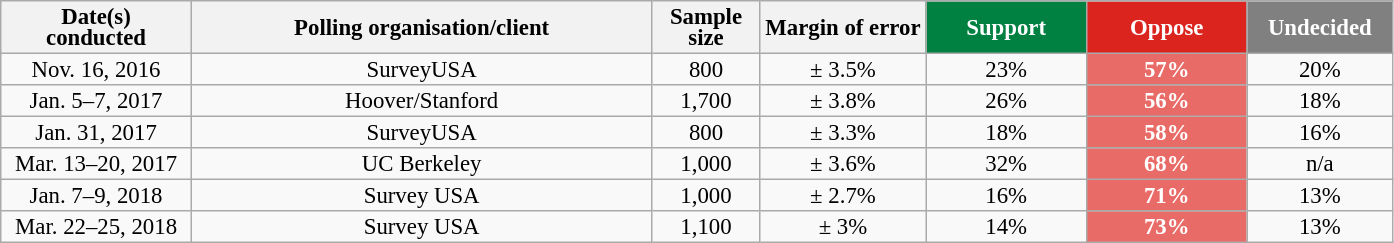<table class="wikitable" style="text-align: center; line-height: 14px; font-size: 95%;">
<tr>
<th style="width: 120px;">Date(s)<br>conducted</th>
<th style="width: 300px;">Polling organisation/client</th>
<th class="unsortable" style="width: 65px;">Sample size</th>
<th>Margin of error</th>
<th class="unsortable" style="background: rgb(0, 129, 66); width: 100px; color: white;">Support</th>
<th class="unsortable" style="background: rgb(220, 36, 31); width: 100px; color: white;">Oppose</th>
<th class="unsortable" style="background: gray; width: 90px; color: white;">Undecided</th>
</tr>
<tr>
<td>Nov. 16, 2016</td>
<td>SurveyUSA</td>
<td>800</td>
<td>± 3.5%</td>
<td>23%</td>
<td style="color: white; background: rgb(233, 107, 103);"><strong>57%</strong></td>
<td>20%</td>
</tr>
<tr>
<td data-sort-value="2017-03-13">Jan. 5–7, 2017</td>
<td>Hoover/Stanford </td>
<td>1,700</td>
<td>± 3.8%</td>
<td>26%</td>
<td style="color: white; background: rgb(233, 107, 103);"><strong>56%</strong></td>
<td>18%</td>
</tr>
<tr>
<td data-sort-value="2017-03-14">Jan. 31, 2017</td>
<td>SurveyUSA</td>
<td>800</td>
<td>± 3.3%</td>
<td>18%</td>
<td style="color: white; background: rgb(233, 107, 103);"><strong>58%</strong></td>
<td>16%</td>
</tr>
<tr>
<td data-sort-value="2017-03-17">Mar. 13–20, 2017</td>
<td>UC Berkeley</td>
<td>1,000</td>
<td>± 3.6%</td>
<td>32%</td>
<td style="color: white; background: rgb(233, 107, 103);"><strong>68%</strong></td>
<td>n/a</td>
</tr>
<tr>
<td data-sort-value="2018-01-10">Jan. 7–9, 2018</td>
<td>Survey USA</td>
<td>1,000</td>
<td>± 2.7%</td>
<td>16%</td>
<td style="color: white; background: rgb(233, 107, 103);"><strong>71%</strong></td>
<td>13%</td>
</tr>
<tr>
<td data-sort-value="2018-03-25">Mar. 22–25, 2018</td>
<td>Survey USA</td>
<td>1,100</td>
<td>± 3%</td>
<td>14%</td>
<td style="color: white; background: rgb(233, 107, 103);"><strong>73%</strong></td>
<td>13%</td>
</tr>
</table>
